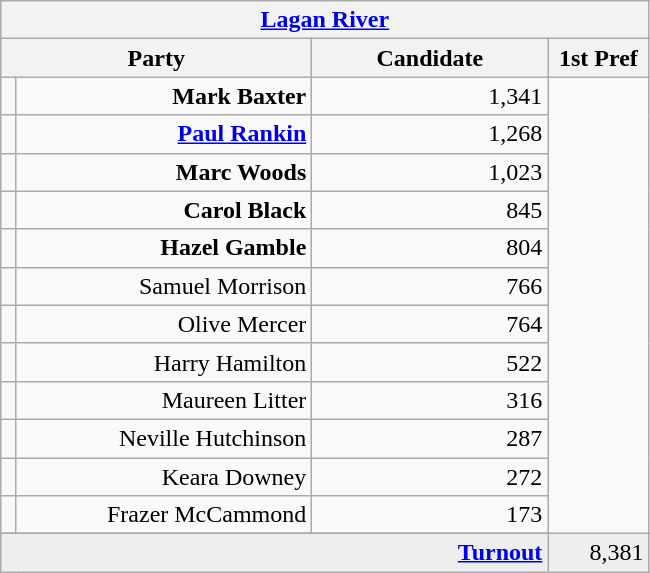<table class="wikitable">
<tr>
<th colspan="4" align="center"><a href='#'>Lagan River</a></th>
</tr>
<tr>
<th colspan="2" align="center" width=200>Party</th>
<th width=150>Candidate</th>
<th width=60>1st Pref</th>
</tr>
<tr>
<td></td>
<td align="right"><strong>Mark Baxter</strong></td>
<td align="right">1,341</td>
</tr>
<tr>
<td></td>
<td align="right"><strong><a href='#'>Paul Rankin</a></strong></td>
<td align="right">1,268</td>
</tr>
<tr>
<td></td>
<td align="right"><strong>Marc Woods</strong></td>
<td align="right">1,023</td>
</tr>
<tr>
<td></td>
<td align="right"><strong>Carol Black</strong></td>
<td align="right">845</td>
</tr>
<tr>
<td></td>
<td align="right"><strong>Hazel Gamble</strong></td>
<td align="right">804</td>
</tr>
<tr>
<td></td>
<td align="right">Samuel Morrison</td>
<td align="right">766</td>
</tr>
<tr>
<td></td>
<td align="right">Olive Mercer</td>
<td align="right">764</td>
</tr>
<tr>
<td></td>
<td align="right">Harry Hamilton</td>
<td align="right">522</td>
</tr>
<tr>
<td></td>
<td align="right">Maureen Litter</td>
<td align="right">316</td>
</tr>
<tr>
<td></td>
<td align="right">Neville Hutchinson</td>
<td align="right">287</td>
</tr>
<tr>
<td></td>
<td align="right">Keara Downey</td>
<td align="right">272</td>
</tr>
<tr>
<td></td>
<td align="right">Frazer McCammond</td>
<td align="right">173</td>
</tr>
<tr>
</tr>
<tr bgcolor="EEEEEE">
<td colspan=3 align="right"><strong><a href='#'>Turnout</a></strong></td>
<td align="right">8,381</td>
</tr>
</table>
